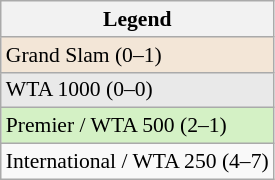<table class="wikitable" style="font-size:90%;">
<tr>
<th>Legend</th>
</tr>
<tr>
<td style="background:#f3e6d7;">Grand Slam (0–1)</td>
</tr>
<tr>
<td style="background:#e9e9e9;">WTA 1000 (0–0)</td>
</tr>
<tr>
<td style="background:#d4f1c5;">Premier / WTA 500 (2–1)</td>
</tr>
<tr>
<td>International / WTA 250 (4–7)</td>
</tr>
</table>
